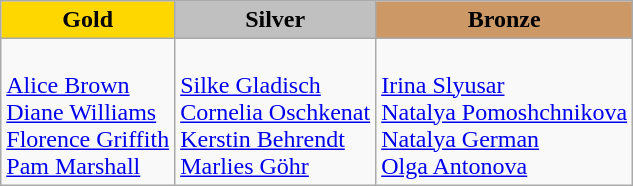<table class=wikitable>
<tr>
<td style="text-align:center;background-color:gold;"><strong>Gold</strong></td>
<td style="text-align:center;background-color:silver;"><strong>Silver</strong></td>
<td style="text-align:center;background-color:#CC9966;"><strong>Bronze</strong></td>
</tr>
<tr>
<td><br><a href='#'>Alice Brown</a><br><a href='#'>Diane Williams</a><br><a href='#'>Florence Griffith</a><br><a href='#'>Pam Marshall</a></td>
<td><br><a href='#'>Silke Gladisch</a><br><a href='#'>Cornelia Oschkenat</a><br><a href='#'>Kerstin Behrendt</a><br><a href='#'>Marlies Göhr</a></td>
<td><br><a href='#'>Irina Slyusar</a><br><a href='#'>Natalya Pomoshchnikova</a><br><a href='#'>Natalya German</a><br><a href='#'>Olga Antonova</a></td>
</tr>
</table>
